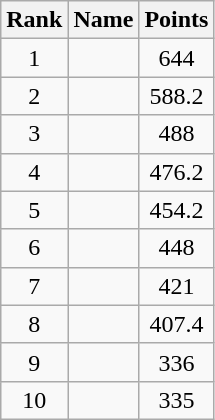<table class="wikitable sortable">
<tr>
<th>Rank</th>
<th>Name</th>
<th>Points</th>
</tr>
<tr>
<td align=center>1</td>
<td></td>
<td align=center>644</td>
</tr>
<tr>
<td align=center>2</td>
<td></td>
<td align=center>588.2</td>
</tr>
<tr>
<td align=center>3</td>
<td></td>
<td align=center>488</td>
</tr>
<tr>
<td align=center>4</td>
<td></td>
<td align=center>476.2</td>
</tr>
<tr>
<td align=center>5</td>
<td></td>
<td align=center>454.2</td>
</tr>
<tr>
<td align=center>6</td>
<td></td>
<td align=center>448</td>
</tr>
<tr>
<td align=center>7</td>
<td></td>
<td align=center>421</td>
</tr>
<tr>
<td align=center>8</td>
<td></td>
<td align=center>407.4</td>
</tr>
<tr>
<td align=center>9</td>
<td></td>
<td align=center>336</td>
</tr>
<tr>
<td align=center>10</td>
<td></td>
<td align=center>335</td>
</tr>
</table>
